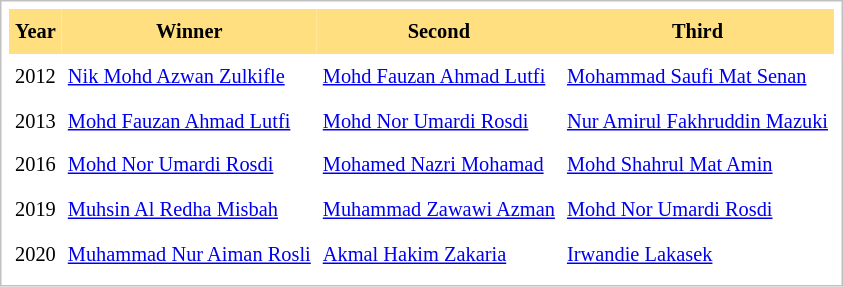<table cellpadding="4" cellspacing="0"  style="border: 1px solid silver; color: black; margin: 0 0 0.5em 0; background-color: white; padding: 5px; text-align: left; font-size:85%; vertical-align: top; line-height:1.6em;">
<tr>
<th scope=col; align="center" bgcolor="FFDF80">Year</th>
<th scope=col; align="center" bgcolor="FFDF80">Winner</th>
<th scope=col; align="center" bgcolor="FFDF80">Second</th>
<th scope=col; align="center" bgcolor="FFDF80">Third</th>
</tr>
<tr>
</tr>
<tr>
<td>2012</td>
<td><a href='#'>Nik Mohd Azwan Zulkifle</a></td>
<td><a href='#'>Mohd Fauzan Ahmad Lutfi</a></td>
<td><a href='#'>Mohammad Saufi Mat Senan</a></td>
</tr>
<tr>
<td>2013</td>
<td><a href='#'>Mohd Fauzan Ahmad Lutfi</a></td>
<td><a href='#'>Mohd Nor Umardi Rosdi</a></td>
<td><a href='#'>Nur Amirul Fakhruddin Mazuki</a></td>
</tr>
<tr>
<td>2016</td>
<td><a href='#'>Mohd Nor Umardi Rosdi</a></td>
<td><a href='#'>Mohamed Nazri Mohamad</a></td>
<td><a href='#'>Mohd Shahrul Mat Amin</a></td>
</tr>
<tr>
<td>2019</td>
<td><a href='#'>Muhsin Al Redha Misbah</a></td>
<td><a href='#'>Muhammad Zawawi Azman</a></td>
<td><a href='#'>Mohd Nor Umardi Rosdi</a></td>
</tr>
<tr>
<td>2020</td>
<td><a href='#'>Muhammad Nur Aiman Rosli</a></td>
<td><a href='#'>Akmal Hakim Zakaria</a></td>
<td><a href='#'>Irwandie Lakasek</a></td>
</tr>
</table>
